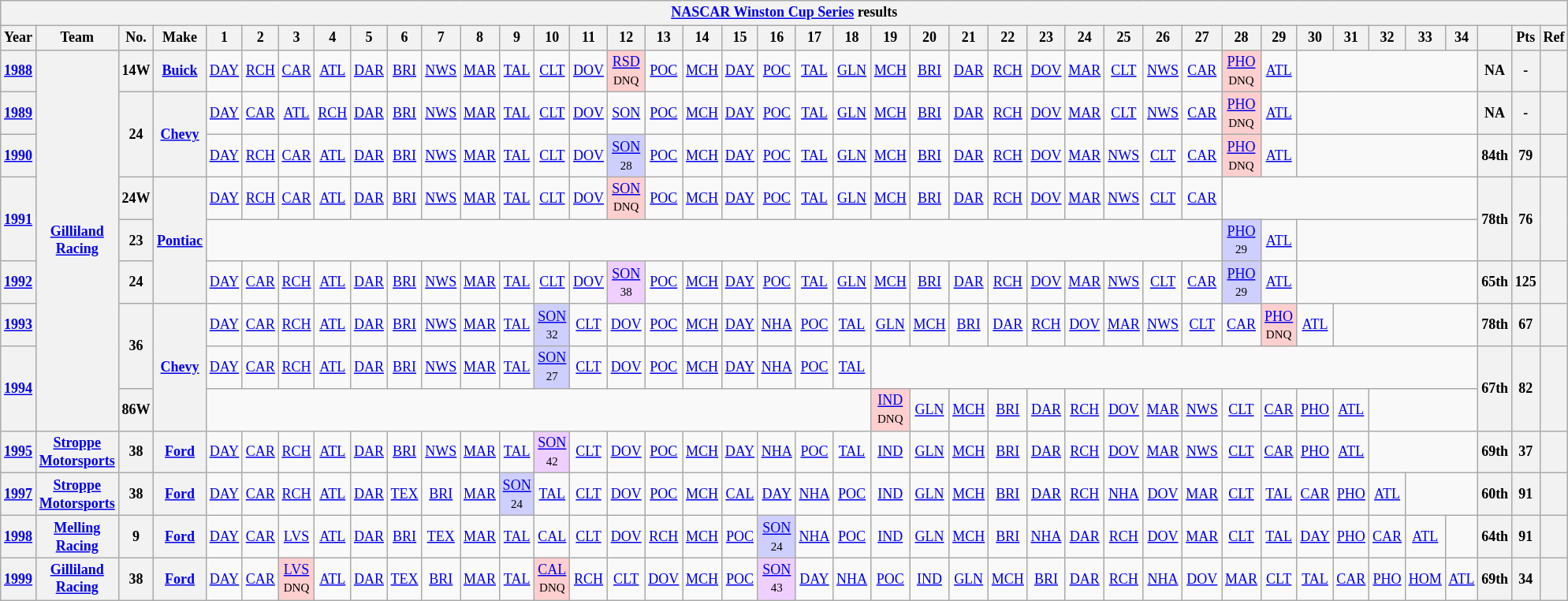<table class="wikitable" style="text-align:center; font-size:75%">
<tr>
<th colspan=45><a href='#'>NASCAR Winston Cup Series</a> results</th>
</tr>
<tr>
<th>Year</th>
<th>Team</th>
<th>No.</th>
<th>Make</th>
<th>1</th>
<th>2</th>
<th>3</th>
<th>4</th>
<th>5</th>
<th>6</th>
<th>7</th>
<th>8</th>
<th>9</th>
<th>10</th>
<th>11</th>
<th>12</th>
<th>13</th>
<th>14</th>
<th>15</th>
<th>16</th>
<th>17</th>
<th>18</th>
<th>19</th>
<th>20</th>
<th>21</th>
<th>22</th>
<th>23</th>
<th>24</th>
<th>25</th>
<th>26</th>
<th>27</th>
<th>28</th>
<th>29</th>
<th>30</th>
<th>31</th>
<th>32</th>
<th>33</th>
<th>34</th>
<th></th>
<th>Pts</th>
<th>Ref</th>
</tr>
<tr>
<th><a href='#'>1988</a></th>
<th rowspan=9><a href='#'>Gilliland Racing</a></th>
<th>14W</th>
<th><a href='#'>Buick</a></th>
<td><a href='#'>DAY</a></td>
<td><a href='#'>RCH</a></td>
<td><a href='#'>CAR</a></td>
<td><a href='#'>ATL</a></td>
<td><a href='#'>DAR</a></td>
<td><a href='#'>BRI</a></td>
<td><a href='#'>NWS</a></td>
<td><a href='#'>MAR</a></td>
<td><a href='#'>TAL</a></td>
<td><a href='#'>CLT</a></td>
<td><a href='#'>DOV</a></td>
<td style="background:#FFCFCF;"><a href='#'>RSD</a><br><small>DNQ</small></td>
<td><a href='#'>POC</a></td>
<td><a href='#'>MCH</a></td>
<td><a href='#'>DAY</a></td>
<td><a href='#'>POC</a></td>
<td><a href='#'>TAL</a></td>
<td><a href='#'>GLN</a></td>
<td><a href='#'>MCH</a></td>
<td><a href='#'>BRI</a></td>
<td><a href='#'>DAR</a></td>
<td><a href='#'>RCH</a></td>
<td><a href='#'>DOV</a></td>
<td><a href='#'>MAR</a></td>
<td><a href='#'>CLT</a></td>
<td><a href='#'>NWS</a></td>
<td><a href='#'>CAR</a></td>
<td style="background:#FFCFCF;"><a href='#'>PHO</a><br><small>DNQ</small></td>
<td><a href='#'>ATL</a></td>
<td colspan=5></td>
<th>NA</th>
<th>-</th>
<th></th>
</tr>
<tr>
<th><a href='#'>1989</a></th>
<th rowspan=2>24</th>
<th rowspan=2><a href='#'>Chevy</a></th>
<td><a href='#'>DAY</a></td>
<td><a href='#'>CAR</a></td>
<td><a href='#'>ATL</a></td>
<td><a href='#'>RCH</a></td>
<td><a href='#'>DAR</a></td>
<td><a href='#'>BRI</a></td>
<td><a href='#'>NWS</a></td>
<td><a href='#'>MAR</a></td>
<td><a href='#'>TAL</a></td>
<td><a href='#'>CLT</a></td>
<td><a href='#'>DOV</a></td>
<td><a href='#'>SON</a></td>
<td><a href='#'>POC</a></td>
<td><a href='#'>MCH</a></td>
<td><a href='#'>DAY</a></td>
<td><a href='#'>POC</a></td>
<td><a href='#'>TAL</a></td>
<td><a href='#'>GLN</a></td>
<td><a href='#'>MCH</a></td>
<td><a href='#'>BRI</a></td>
<td><a href='#'>DAR</a></td>
<td><a href='#'>RCH</a></td>
<td><a href='#'>DOV</a></td>
<td><a href='#'>MAR</a></td>
<td><a href='#'>CLT</a></td>
<td><a href='#'>NWS</a></td>
<td><a href='#'>CAR</a></td>
<td style="background:#FFCFCF;"><a href='#'>PHO</a><br><small>DNQ</small></td>
<td><a href='#'>ATL</a></td>
<td colspan=5></td>
<th>NA</th>
<th>-</th>
<th></th>
</tr>
<tr>
<th><a href='#'>1990</a></th>
<td><a href='#'>DAY</a></td>
<td><a href='#'>RCH</a></td>
<td><a href='#'>CAR</a></td>
<td><a href='#'>ATL</a></td>
<td><a href='#'>DAR</a></td>
<td><a href='#'>BRI</a></td>
<td><a href='#'>NWS</a></td>
<td><a href='#'>MAR</a></td>
<td><a href='#'>TAL</a></td>
<td><a href='#'>CLT</a></td>
<td><a href='#'>DOV</a></td>
<td style="background:#CFCFFF;"><a href='#'>SON</a><br><small>28</small></td>
<td><a href='#'>POC</a></td>
<td><a href='#'>MCH</a></td>
<td><a href='#'>DAY</a></td>
<td><a href='#'>POC</a></td>
<td><a href='#'>TAL</a></td>
<td><a href='#'>GLN</a></td>
<td><a href='#'>MCH</a></td>
<td><a href='#'>BRI</a></td>
<td><a href='#'>DAR</a></td>
<td><a href='#'>RCH</a></td>
<td><a href='#'>DOV</a></td>
<td><a href='#'>MAR</a></td>
<td><a href='#'>NWS</a></td>
<td><a href='#'>CLT</a></td>
<td><a href='#'>CAR</a></td>
<td style="background:#FFCFCF;"><a href='#'>PHO</a><br><small>DNQ</small></td>
<td><a href='#'>ATL</a></td>
<td colspan=5></td>
<th>84th</th>
<th>79</th>
<th></th>
</tr>
<tr>
<th rowspan=2><a href='#'>1991</a></th>
<th>24W</th>
<th rowspan=3><a href='#'>Pontiac</a></th>
<td><a href='#'>DAY</a></td>
<td><a href='#'>RCH</a></td>
<td><a href='#'>CAR</a></td>
<td><a href='#'>ATL</a></td>
<td><a href='#'>DAR</a></td>
<td><a href='#'>BRI</a></td>
<td><a href='#'>NWS</a></td>
<td><a href='#'>MAR</a></td>
<td><a href='#'>TAL</a></td>
<td><a href='#'>CLT</a></td>
<td><a href='#'>DOV</a></td>
<td style="background:#FFCFCF;"><a href='#'>SON</a><br><small>DNQ</small></td>
<td><a href='#'>POC</a></td>
<td><a href='#'>MCH</a></td>
<td><a href='#'>DAY</a></td>
<td><a href='#'>POC</a></td>
<td><a href='#'>TAL</a></td>
<td><a href='#'>GLN</a></td>
<td><a href='#'>MCH</a></td>
<td><a href='#'>BRI</a></td>
<td><a href='#'>DAR</a></td>
<td><a href='#'>RCH</a></td>
<td><a href='#'>DOV</a></td>
<td><a href='#'>MAR</a></td>
<td><a href='#'>NWS</a></td>
<td><a href='#'>CLT</a></td>
<td><a href='#'>CAR</a></td>
<td colspan=7></td>
<th rowspan=2>78th</th>
<th rowspan=2>76</th>
<th rowspan=2></th>
</tr>
<tr>
<th>23</th>
<td colspan=27></td>
<td style="background:#CFCFFF;"><a href='#'>PHO</a><br><small>29</small></td>
<td><a href='#'>ATL</a></td>
<td colspan=5></td>
</tr>
<tr>
<th><a href='#'>1992</a></th>
<th>24</th>
<td><a href='#'>DAY</a></td>
<td><a href='#'>CAR</a></td>
<td><a href='#'>RCH</a></td>
<td><a href='#'>ATL</a></td>
<td><a href='#'>DAR</a></td>
<td><a href='#'>BRI</a></td>
<td><a href='#'>NWS</a></td>
<td><a href='#'>MAR</a></td>
<td><a href='#'>TAL</a></td>
<td><a href='#'>CLT</a></td>
<td><a href='#'>DOV</a></td>
<td style="background:#EFCFFF;"><a href='#'>SON</a><br><small>38</small></td>
<td><a href='#'>POC</a></td>
<td><a href='#'>MCH</a></td>
<td><a href='#'>DAY</a></td>
<td><a href='#'>POC</a></td>
<td><a href='#'>TAL</a></td>
<td><a href='#'>GLN</a></td>
<td><a href='#'>MCH</a></td>
<td><a href='#'>BRI</a></td>
<td><a href='#'>DAR</a></td>
<td><a href='#'>RCH</a></td>
<td><a href='#'>DOV</a></td>
<td><a href='#'>MAR</a></td>
<td><a href='#'>NWS</a></td>
<td><a href='#'>CLT</a></td>
<td><a href='#'>CAR</a></td>
<td style="background:#CFCFFF;"><a href='#'>PHO</a><br><small>29</small></td>
<td><a href='#'>ATL</a></td>
<td colspan=5></td>
<th>65th</th>
<th>125</th>
<th></th>
</tr>
<tr>
<th><a href='#'>1993</a></th>
<th rowspan=2>36</th>
<th rowspan=3><a href='#'>Chevy</a></th>
<td><a href='#'>DAY</a></td>
<td><a href='#'>CAR</a></td>
<td><a href='#'>RCH</a></td>
<td><a href='#'>ATL</a></td>
<td><a href='#'>DAR</a></td>
<td><a href='#'>BRI</a></td>
<td><a href='#'>NWS</a></td>
<td><a href='#'>MAR</a></td>
<td><a href='#'>TAL</a></td>
<td style="background:#CFCFFF;"><a href='#'>SON</a><br><small>32</small></td>
<td><a href='#'>CLT</a></td>
<td><a href='#'>DOV</a></td>
<td><a href='#'>POC</a></td>
<td><a href='#'>MCH</a></td>
<td><a href='#'>DAY</a></td>
<td><a href='#'>NHA</a></td>
<td><a href='#'>POC</a></td>
<td><a href='#'>TAL</a></td>
<td><a href='#'>GLN</a></td>
<td><a href='#'>MCH</a></td>
<td><a href='#'>BRI</a></td>
<td><a href='#'>DAR</a></td>
<td><a href='#'>RCH</a></td>
<td><a href='#'>DOV</a></td>
<td><a href='#'>MAR</a></td>
<td><a href='#'>NWS</a></td>
<td><a href='#'>CLT</a></td>
<td><a href='#'>CAR</a></td>
<td style="background:#FFCFCF;"><a href='#'>PHO</a><br><small>DNQ</small></td>
<td><a href='#'>ATL</a></td>
<td colspan=4></td>
<th>78th</th>
<th>67</th>
<th></th>
</tr>
<tr>
<th rowspan=2><a href='#'>1994</a></th>
<td><a href='#'>DAY</a></td>
<td><a href='#'>CAR</a></td>
<td><a href='#'>RCH</a></td>
<td><a href='#'>ATL</a></td>
<td><a href='#'>DAR</a></td>
<td><a href='#'>BRI</a></td>
<td><a href='#'>NWS</a></td>
<td><a href='#'>MAR</a></td>
<td><a href='#'>TAL</a></td>
<td style="background:#CFCFFF;"><a href='#'>SON</a><br><small>27</small></td>
<td><a href='#'>CLT</a></td>
<td><a href='#'>DOV</a></td>
<td><a href='#'>POC</a></td>
<td><a href='#'>MCH</a></td>
<td><a href='#'>DAY</a></td>
<td><a href='#'>NHA</a></td>
<td><a href='#'>POC</a></td>
<td><a href='#'>TAL</a></td>
<td colspan=16></td>
<th rowspan=2>67th</th>
<th rowspan=2>82</th>
<th rowspan=2></th>
</tr>
<tr>
<th>86W</th>
<td colspan=18></td>
<td style="background:#FFCFCF;"><a href='#'>IND</a><br><small>DNQ</small></td>
<td><a href='#'>GLN</a></td>
<td><a href='#'>MCH</a></td>
<td><a href='#'>BRI</a></td>
<td><a href='#'>DAR</a></td>
<td><a href='#'>RCH</a></td>
<td><a href='#'>DOV</a></td>
<td><a href='#'>MAR</a></td>
<td><a href='#'>NWS</a></td>
<td><a href='#'>CLT</a></td>
<td><a href='#'>CAR</a></td>
<td><a href='#'>PHO</a></td>
<td><a href='#'>ATL</a></td>
<td colspan=3></td>
</tr>
<tr>
<th><a href='#'>1995</a></th>
<th><a href='#'>Stroppe Motorsports</a></th>
<th>38</th>
<th><a href='#'>Ford</a></th>
<td><a href='#'>DAY</a></td>
<td><a href='#'>CAR</a></td>
<td><a href='#'>RCH</a></td>
<td><a href='#'>ATL</a></td>
<td><a href='#'>DAR</a></td>
<td><a href='#'>BRI</a></td>
<td><a href='#'>NWS</a></td>
<td><a href='#'>MAR</a></td>
<td><a href='#'>TAL</a></td>
<td style="background:#EFCFFF;"><a href='#'>SON</a><br><small>42</small></td>
<td><a href='#'>CLT</a></td>
<td><a href='#'>DOV</a></td>
<td><a href='#'>POC</a></td>
<td><a href='#'>MCH</a></td>
<td><a href='#'>DAY</a></td>
<td><a href='#'>NHA</a></td>
<td><a href='#'>POC</a></td>
<td><a href='#'>TAL</a></td>
<td><a href='#'>IND</a></td>
<td><a href='#'>GLN</a></td>
<td><a href='#'>MCH</a></td>
<td><a href='#'>BRI</a></td>
<td><a href='#'>DAR</a></td>
<td><a href='#'>RCH</a></td>
<td><a href='#'>DOV</a></td>
<td><a href='#'>MAR</a></td>
<td><a href='#'>NWS</a></td>
<td><a href='#'>CLT</a></td>
<td><a href='#'>CAR</a></td>
<td><a href='#'>PHO</a></td>
<td><a href='#'>ATL</a></td>
<td colspan=3></td>
<th>69th</th>
<th>37</th>
<th></th>
</tr>
<tr>
<th><a href='#'>1997</a></th>
<th><a href='#'>Stroppe Motorsports</a></th>
<th>38</th>
<th><a href='#'>Ford</a></th>
<td><a href='#'>DAY</a></td>
<td><a href='#'>CAR</a></td>
<td><a href='#'>RCH</a></td>
<td><a href='#'>ATL</a></td>
<td><a href='#'>DAR</a></td>
<td><a href='#'>TEX</a></td>
<td><a href='#'>BRI</a></td>
<td><a href='#'>MAR</a></td>
<td style="background:#CFCFFF;"><a href='#'>SON</a><br><small>24</small></td>
<td><a href='#'>TAL</a></td>
<td><a href='#'>CLT</a></td>
<td><a href='#'>DOV</a></td>
<td><a href='#'>POC</a></td>
<td><a href='#'>MCH</a></td>
<td><a href='#'>CAL</a></td>
<td><a href='#'>DAY</a></td>
<td><a href='#'>NHA</a></td>
<td><a href='#'>POC</a></td>
<td><a href='#'>IND</a></td>
<td><a href='#'>GLN</a></td>
<td><a href='#'>MCH</a></td>
<td><a href='#'>BRI</a></td>
<td><a href='#'>DAR</a></td>
<td><a href='#'>RCH</a></td>
<td><a href='#'>NHA</a></td>
<td><a href='#'>DOV</a></td>
<td><a href='#'>MAR</a></td>
<td><a href='#'>CLT</a></td>
<td><a href='#'>TAL</a></td>
<td><a href='#'>CAR</a></td>
<td><a href='#'>PHO</a></td>
<td><a href='#'>ATL</a></td>
<td colspan=2></td>
<th>60th</th>
<th>91</th>
<th></th>
</tr>
<tr>
<th><a href='#'>1998</a></th>
<th><a href='#'>Melling Racing</a></th>
<th>9</th>
<th><a href='#'>Ford</a></th>
<td><a href='#'>DAY</a></td>
<td><a href='#'>CAR</a></td>
<td><a href='#'>LVS</a></td>
<td><a href='#'>ATL</a></td>
<td><a href='#'>DAR</a></td>
<td><a href='#'>BRI</a></td>
<td><a href='#'>TEX</a></td>
<td><a href='#'>MAR</a></td>
<td><a href='#'>TAL</a></td>
<td><a href='#'>CAL</a></td>
<td><a href='#'>CLT</a></td>
<td><a href='#'>DOV</a></td>
<td><a href='#'>RCH</a></td>
<td><a href='#'>MCH</a></td>
<td><a href='#'>POC</a></td>
<td style="background:#CFCFFF;"><a href='#'>SON</a><br><small>24</small></td>
<td><a href='#'>NHA</a></td>
<td><a href='#'>POC</a></td>
<td><a href='#'>IND</a></td>
<td><a href='#'>GLN</a></td>
<td><a href='#'>MCH</a></td>
<td><a href='#'>BRI</a></td>
<td><a href='#'>NHA</a></td>
<td><a href='#'>DAR</a></td>
<td><a href='#'>RCH</a></td>
<td><a href='#'>DOV</a></td>
<td><a href='#'>MAR</a></td>
<td><a href='#'>CLT</a></td>
<td><a href='#'>TAL</a></td>
<td><a href='#'>DAY</a></td>
<td><a href='#'>PHO</a></td>
<td><a href='#'>CAR</a></td>
<td><a href='#'>ATL</a></td>
<td></td>
<th>64th</th>
<th>91</th>
<th></th>
</tr>
<tr>
<th><a href='#'>1999</a></th>
<th><a href='#'>Gilliland Racing</a></th>
<th>38</th>
<th><a href='#'>Ford</a></th>
<td><a href='#'>DAY</a></td>
<td><a href='#'>CAR</a></td>
<td style="background:#FFCFCF;"><a href='#'>LVS</a><br><small>DNQ</small></td>
<td><a href='#'>ATL</a></td>
<td><a href='#'>DAR</a></td>
<td><a href='#'>TEX</a></td>
<td><a href='#'>BRI</a></td>
<td><a href='#'>MAR</a></td>
<td><a href='#'>TAL</a></td>
<td style="background:#FFCFCF;"><a href='#'>CAL</a><br><small>DNQ</small></td>
<td><a href='#'>RCH</a></td>
<td><a href='#'>CLT</a></td>
<td><a href='#'>DOV</a></td>
<td><a href='#'>MCH</a></td>
<td><a href='#'>POC</a></td>
<td style="background:#EFCFFF;"><a href='#'>SON</a><br><small>43</small></td>
<td><a href='#'>DAY</a></td>
<td><a href='#'>NHA</a></td>
<td><a href='#'>POC</a></td>
<td><a href='#'>IND</a></td>
<td><a href='#'>GLN</a></td>
<td><a href='#'>MCH</a></td>
<td><a href='#'>BRI</a></td>
<td><a href='#'>DAR</a></td>
<td><a href='#'>RCH</a></td>
<td><a href='#'>NHA</a></td>
<td><a href='#'>DOV</a></td>
<td><a href='#'>MAR</a></td>
<td><a href='#'>CLT</a></td>
<td><a href='#'>TAL</a></td>
<td><a href='#'>CAR</a></td>
<td><a href='#'>PHO</a></td>
<td><a href='#'>HOM</a></td>
<td><a href='#'>ATL</a></td>
<th>69th</th>
<th>34</th>
<th></th>
</tr>
</table>
